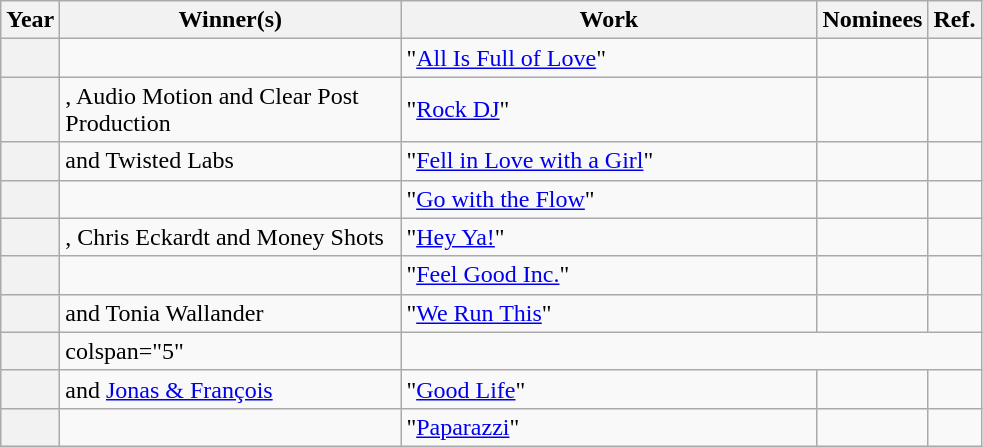<table class="wikitable sortable">
<tr>
<th scope="col" style="width:5px;">Year</th>
<th scope="col" style="width:220px;">Winner(s)</th>
<th scope="col" style="width:270px;">Work</th>
<th scope="col" class="unsortable">Nominees</th>
<th scope="col" class="unsortable">Ref.</th>
</tr>
<tr>
<th scope="row"></th>
<td></td>
<td>"<a href='#'>All Is Full of Love</a>" </td>
<td></td>
<td align="center"></td>
</tr>
<tr>
<th scope="row"></th>
<td>, Audio Motion and Clear Post Production</td>
<td>"<a href='#'>Rock DJ</a>" </td>
<td></td>
<td align="center"></td>
</tr>
<tr>
<th scope="row"></th>
<td> and Twisted Labs</td>
<td>"<a href='#'>Fell in Love with a Girl</a>" </td>
<td></td>
<td align="center"></td>
</tr>
<tr>
<th scope="row"></th>
<td></td>
<td>"<a href='#'>Go with the Flow</a>" </td>
<td></td>
<td align="center"></td>
</tr>
<tr>
<th scope="row"></th>
<td>, Chris Eckardt and Money Shots</td>
<td>"<a href='#'>Hey Ya!</a>" </td>
<td></td>
<td align="center"></td>
</tr>
<tr>
<th scope="row"></th>
<td></td>
<td>"<a href='#'>Feel Good Inc.</a>" </td>
<td></td>
<td align="center"></td>
</tr>
<tr>
<th scope="row"></th>
<td> and Tonia Wallander</td>
<td>"<a href='#'>We Run This</a>" </td>
<td></td>
<td align="center"></td>
</tr>
<tr>
<th scope="row"></th>
<td>colspan="5" </td>
</tr>
<tr>
<th scope="row"></th>
<td> and <a href='#'>Jonas & François</a></td>
<td>"<a href='#'>Good Life</a>" </td>
<td></td>
<td align="center"></td>
</tr>
<tr>
<th scope="row"></th>
<td></td>
<td>"<a href='#'>Paparazzi</a>" </td>
<td></td>
<td align="center"></td>
</tr>
</table>
